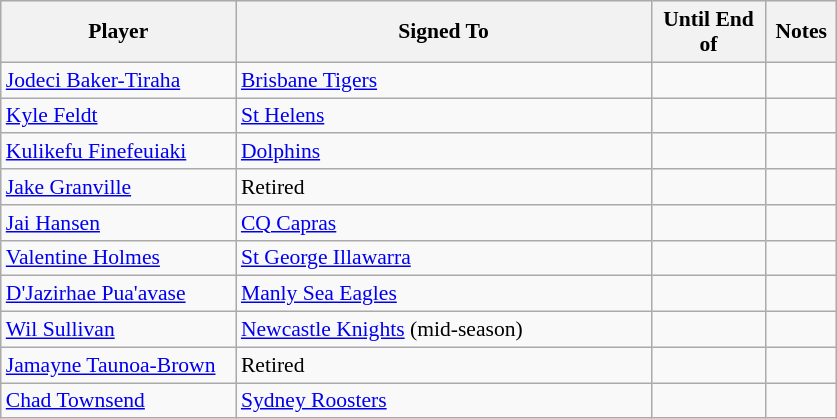<table class="wikitable" style="font-size:90%">
<tr bgcolor="#efefef">
<th width="150">Player</th>
<th width="270">Signed To</th>
<th width="70">Until End of</th>
<th width="40">Notes</th>
</tr>
<tr>
<td><a href='#'>Jodeci Baker-Tiraha</a></td>
<td> <a href='#'>Brisbane Tigers</a></td>
<td></td>
<td></td>
</tr>
<tr>
<td><a href='#'>Kyle Feldt</a></td>
<td> <a href='#'>St Helens</a></td>
<td></td>
<td></td>
</tr>
<tr>
<td><a href='#'>Kulikefu Finefeuiaki</a></td>
<td> <a href='#'>Dolphins</a></td>
<td></td>
<td></td>
</tr>
<tr>
<td><a href='#'>Jake Granville</a></td>
<td>Retired</td>
<td></td>
<td></td>
</tr>
<tr>
<td><a href='#'>Jai Hansen</a></td>
<td> <a href='#'>CQ Capras</a></td>
<td></td>
<td></td>
</tr>
<tr>
<td><a href='#'>Valentine Holmes</a></td>
<td> <a href='#'>St George Illawarra</a></td>
<td></td>
<td></td>
</tr>
<tr>
<td><a href='#'>D'Jazirhae Pua'avase</a></td>
<td> <a href='#'>Manly Sea Eagles</a></td>
<td></td>
<td></td>
</tr>
<tr>
<td><a href='#'>Wil Sullivan</a></td>
<td> <a href='#'>Newcastle Knights</a> (mid-season)</td>
<td></td>
<td></td>
</tr>
<tr>
<td><a href='#'>Jamayne Taunoa-Brown</a></td>
<td>Retired</td>
<td></td>
<td></td>
</tr>
<tr>
<td><a href='#'>Chad Townsend</a></td>
<td> <a href='#'>Sydney Roosters</a></td>
<td></td>
<td></td>
</tr>
</table>
